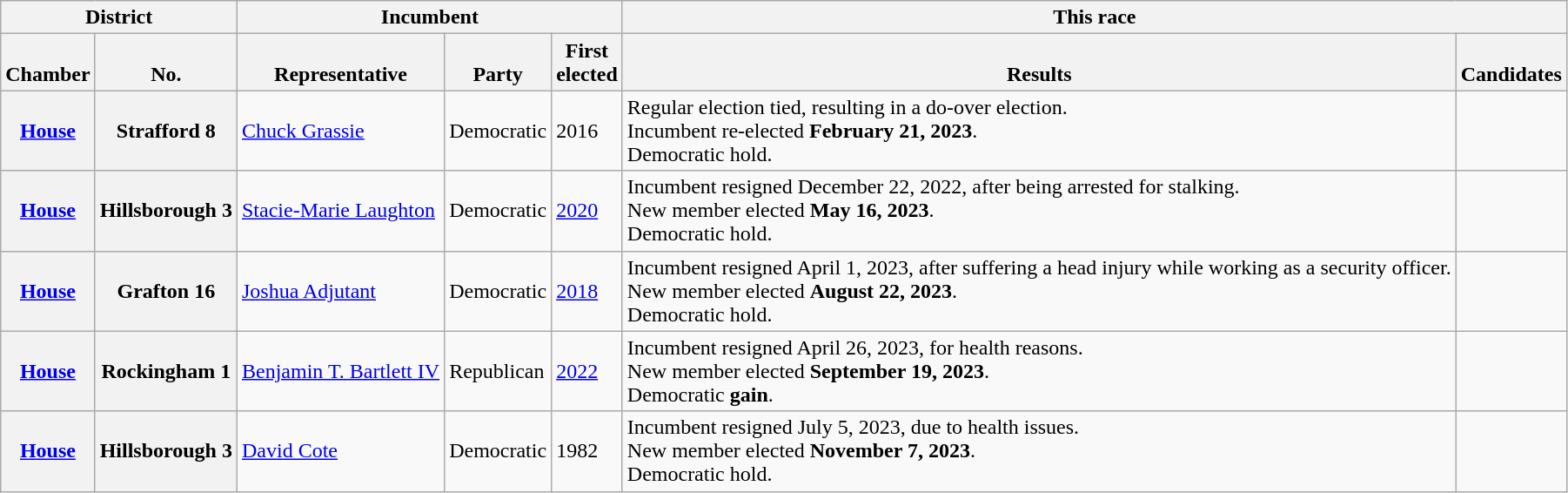<table class="wikitable sortable">
<tr valign=bottom>
<th colspan="2">District</th>
<th colspan="3">Incumbent</th>
<th colspan="2">This race</th>
</tr>
<tr valign=bottom>
<th>Chamber</th>
<th>No.</th>
<th>Representative</th>
<th>Party</th>
<th>First<br>elected</th>
<th>Results</th>
<th>Candidates</th>
</tr>
<tr>
<th><a href='#'>House</a></th>
<th>Strafford 8</th>
<td><a href='#'>Chuck Grassie</a></td>
<td>Democratic</td>
<td>2016</td>
<td>Regular election tied, resulting in a do-over election.<br>Incumbent re-elected <strong>February 21, 2023</strong>.<br>Democratic hold.</td>
<td nowrap></td>
</tr>
<tr>
<th><a href='#'>House</a></th>
<th>Hillsborough 3</th>
<td><a href='#'>Stacie-Marie Laughton</a></td>
<td>Democratic</td>
<td><a href='#'>2020</a></td>
<td>Incumbent resigned December 22, 2022, after being arrested for stalking.<br>New member elected <strong>May 16, 2023</strong>.<br>Democratic hold.</td>
<td nowrap></td>
</tr>
<tr>
<th><a href='#'>House</a></th>
<th>Grafton 16</th>
<td><a href='#'>Joshua Adjutant</a></td>
<td>Democratic</td>
<td><a href='#'>2018</a></td>
<td>Incumbent resigned April 1, 2023, after suffering a head injury while working as a security officer.<br>New member elected <strong>August 22, 2023</strong>.<br>Democratic hold.</td>
<td nowrap></td>
</tr>
<tr>
<th><a href='#'>House</a></th>
<th>Rockingham 1</th>
<td><a href='#'>Benjamin T. Bartlett IV</a></td>
<td>Republican</td>
<td><a href='#'>2022</a></td>
<td>Incumbent resigned April 26, 2023, for health reasons.<br>New member elected <strong>September 19, 2023</strong>.<br> Democratic <strong>gain</strong>.</td>
<td nowrap></td>
</tr>
<tr>
<th><a href='#'>House</a></th>
<th>Hillsborough 3</th>
<td><a href='#'>David Cote</a></td>
<td>Democratic</td>
<td>1982</td>
<td>Incumbent resigned July 5, 2023, due to health issues.<br>New member elected <strong>November 7, 2023</strong>.<br>Democratic hold.</td>
<td nowrap></td>
</tr>
</table>
